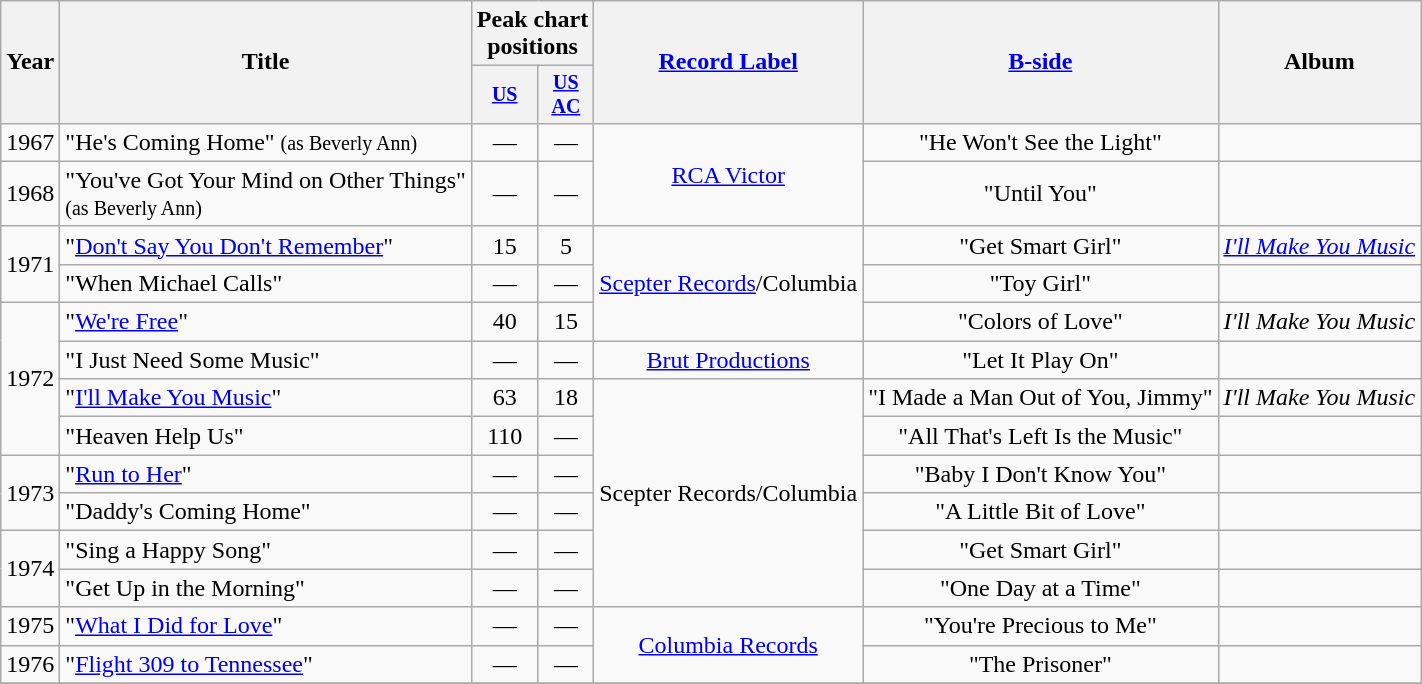<table class="wikitable" style=text-align:center;>
<tr>
<th rowspan="2">Year</th>
<th rowspan="2">Title</th>
<th colspan="2">Peak chart<br>positions</th>
<th rowspan="2"><a href='#'>Record Label</a></th>
<th rowspan="2"><a href='#'>B-side</a></th>
<th rowspan="2">Album</th>
</tr>
<tr style="font-size:smaller;">
<th align=centre><a href='#'>US</a></th>
<th align=centre><a href='#'>US<br>AC</a></th>
</tr>
<tr>
<td rowspan="1">1967</td>
<td align=left>"He's Coming Home" <small>(as Beverly Ann)</small></td>
<td>—</td>
<td>—</td>
<td rowspan="2"><a href='#'>RCA Victor</a></td>
<td>"He Won't See the Light"</td>
<td rowspan="1"></td>
</tr>
<tr>
<td rowspan="1">1968</td>
<td align=left>"You've Got Your Mind on Other Things"<br><small>(as Beverly Ann)</small></td>
<td>—</td>
<td>—</td>
<td>"Until You"</td>
<td rowspan="1"></td>
</tr>
<tr>
<td rowspan="2">1971</td>
<td align=left>"<a href='#'>Don't Say You Don't Remember</a>"</td>
<td>15</td>
<td>5</td>
<td rowspan="3"><a href='#'>Scepter Records</a>/Columbia</td>
<td>"Get Smart Girl"</td>
<td rowspan="1"><em><a href='#'>I'll Make You Music</a></em></td>
</tr>
<tr>
<td align=left>"When Michael Calls"</td>
<td>—</td>
<td>—</td>
<td>"Toy Girl"</td>
<td rowspan="1"></td>
</tr>
<tr>
<td rowspan="4">1972</td>
<td align=left>"<a href='#'>We're Free</a>"</td>
<td>40</td>
<td>15</td>
<td>"Colors of Love"</td>
<td rowspan="1"><em>I'll Make You Music</em></td>
</tr>
<tr>
<td align=left>"I Just Need Some Music"</td>
<td>—</td>
<td>—</td>
<td rowspan="1"><a href='#'>Brut Productions</a></td>
<td>"Let It Play On"</td>
<td rowspan="1"></td>
</tr>
<tr>
<td align=left>"<a href='#'>I'll Make You Music</a>"</td>
<td>63</td>
<td>18</td>
<td rowspan="6">Scepter Records/Columbia</td>
<td>"I Made a Man Out of You, Jimmy"</td>
<td rowspan="1"><em>I'll Make You Music</em></td>
</tr>
<tr>
<td align=left>"Heaven Help Us"</td>
<td>110</td>
<td>—</td>
<td>"All That's Left Is the Music"</td>
<td rowspan="1"></td>
</tr>
<tr>
<td rowspan="2">1973</td>
<td align=left>"<a href='#'>Run to Her</a>"</td>
<td>—</td>
<td>—</td>
<td>"Baby I Don't Know You"</td>
<td rowspan="1"></td>
</tr>
<tr>
<td align=left>"Daddy's Coming Home"</td>
<td>—</td>
<td>—</td>
<td>"A Little Bit of Love"</td>
<td rowspan="1"></td>
</tr>
<tr>
<td rowspan="2">1974</td>
<td align=left>"Sing a Happy Song"</td>
<td>—</td>
<td>—</td>
<td>"Get Smart Girl"</td>
<td rowspan="1"></td>
</tr>
<tr>
<td align=left>"Get Up in the Morning"</td>
<td>—</td>
<td>—</td>
<td>"One Day at a Time"</td>
<td rowspan="1"></td>
</tr>
<tr>
<td rowspan="1">1975</td>
<td align=left>"<a href='#'>What I Did for Love</a>"</td>
<td>—</td>
<td>—</td>
<td rowspan="2"><a href='#'>Columbia Records</a></td>
<td>"You're Precious to Me"</td>
<td rowspan="1"></td>
</tr>
<tr>
<td rowspan="1">1976</td>
<td align=left>"<a href='#'>Flight 309 to Tennessee</a>"</td>
<td>—</td>
<td>—</td>
<td>"The Prisoner"</td>
<td rowspan="1"></td>
</tr>
<tr>
</tr>
</table>
